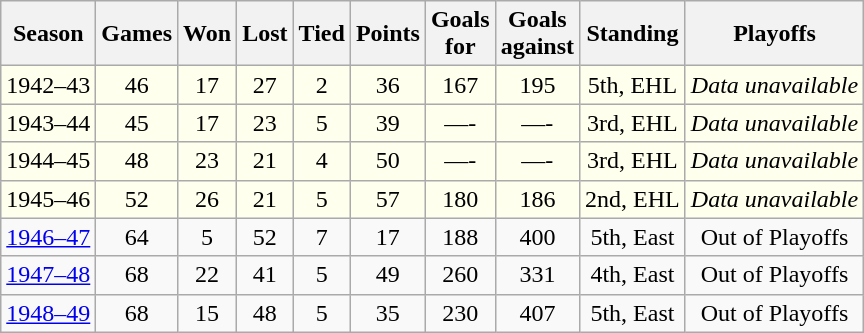<table class="wikitable" style="text-align:center">
<tr>
<th>Season</th>
<th>Games</th>
<th>Won</th>
<th>Lost</th>
<th>Tied</th>
<th>Points</th>
<th>Goals<br>for</th>
<th>Goals<br>against</th>
<th>Standing</th>
<th>Playoffs</th>
</tr>
<tr bgcolor="#ffffee">
<td>1942–43</td>
<td>46</td>
<td>17</td>
<td>27</td>
<td>2</td>
<td>36</td>
<td>167</td>
<td>195</td>
<td>5th, EHL</td>
<td><em>Data unavailable</em></td>
</tr>
<tr bgcolor="#ffffee">
<td>1943–44</td>
<td>45</td>
<td>17</td>
<td>23</td>
<td>5</td>
<td>39</td>
<td>—-</td>
<td>—-</td>
<td>3rd, EHL</td>
<td><em>Data unavailable</em></td>
</tr>
<tr bgcolor="#ffffee">
<td>1944–45</td>
<td>48</td>
<td>23</td>
<td>21</td>
<td>4</td>
<td>50</td>
<td>—-</td>
<td>—-</td>
<td>3rd, EHL</td>
<td><em>Data unavailable</em></td>
</tr>
<tr bgcolor="#ffffee">
<td>1945–46</td>
<td>52</td>
<td>26</td>
<td>21</td>
<td>5</td>
<td>57</td>
<td>180</td>
<td>186</td>
<td>2nd, EHL</td>
<td><em>Data unavailable</em></td>
</tr>
<tr>
<td><a href='#'>1946–47</a></td>
<td>64</td>
<td>5</td>
<td>52</td>
<td>7</td>
<td>17</td>
<td>188</td>
<td>400</td>
<td>5th, East</td>
<td>Out of Playoffs</td>
</tr>
<tr>
<td><a href='#'>1947–48</a></td>
<td>68</td>
<td>22</td>
<td>41</td>
<td>5</td>
<td>49</td>
<td>260</td>
<td>331</td>
<td>4th, East</td>
<td>Out of Playoffs</td>
</tr>
<tr>
<td><a href='#'>1948–49</a></td>
<td>68</td>
<td>15</td>
<td>48</td>
<td>5</td>
<td>35</td>
<td>230</td>
<td>407</td>
<td>5th, East</td>
<td>Out of Playoffs</td>
</tr>
</table>
